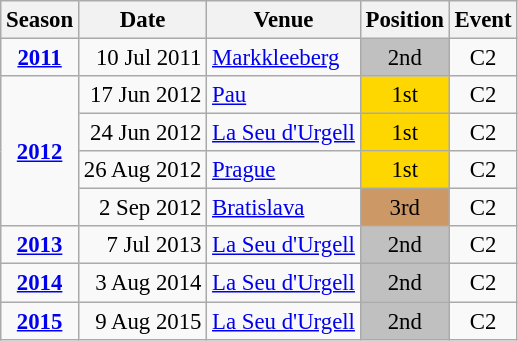<table class="wikitable" style="text-align:center; font-size:95%;">
<tr>
<th>Season</th>
<th>Date</th>
<th>Venue</th>
<th>Position</th>
<th>Event</th>
</tr>
<tr>
<td><strong><a href='#'>2011</a></strong></td>
<td align=right>10 Jul 2011</td>
<td align=left><a href='#'>Markkleeberg</a></td>
<td bgcolor=silver>2nd</td>
<td>C2</td>
</tr>
<tr>
<td rowspan=4><strong><a href='#'>2012</a></strong></td>
<td align=right>17 Jun 2012</td>
<td align=left><a href='#'>Pau</a></td>
<td bgcolor=gold>1st</td>
<td>C2</td>
</tr>
<tr>
<td align=right>24 Jun 2012</td>
<td align=left><a href='#'>La Seu d'Urgell</a></td>
<td bgcolor=gold>1st</td>
<td>C2</td>
</tr>
<tr>
<td align=right>26 Aug 2012</td>
<td align=left><a href='#'>Prague</a></td>
<td bgcolor=gold>1st</td>
<td>C2</td>
</tr>
<tr>
<td align=right>2 Sep 2012</td>
<td align=left><a href='#'>Bratislava</a></td>
<td bgcolor=cc9966>3rd</td>
<td>C2</td>
</tr>
<tr>
<td><strong><a href='#'>2013</a></strong></td>
<td align=right>7 Jul 2013</td>
<td align=left><a href='#'>La Seu d'Urgell</a></td>
<td bgcolor=silver>2nd</td>
<td>C2</td>
</tr>
<tr>
<td><strong><a href='#'>2014</a></strong></td>
<td align=right>3 Aug 2014</td>
<td align=left><a href='#'>La Seu d'Urgell</a></td>
<td bgcolor=silver>2nd</td>
<td>C2</td>
</tr>
<tr>
<td><strong><a href='#'>2015</a></strong></td>
<td align=right>9 Aug 2015</td>
<td align=left><a href='#'>La Seu d'Urgell</a></td>
<td bgcolor=silver>2nd</td>
<td>C2</td>
</tr>
</table>
